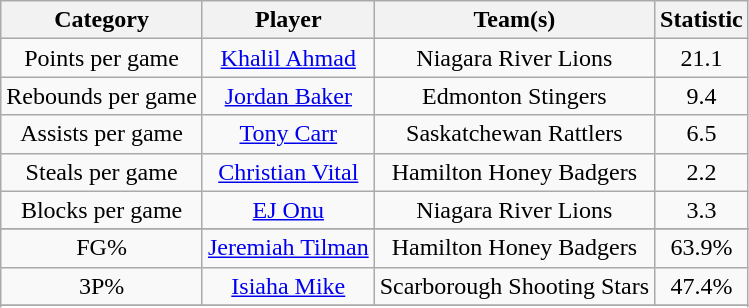<table class="wikitable" style="text-align:center">
<tr>
<th>Category</th>
<th>Player</th>
<th>Team(s)</th>
<th>Statistic</th>
</tr>
<tr>
<td>Points per game</td>
<td><a href='#'>Khalil Ahmad</a></td>
<td>Niagara River Lions</td>
<td>21.1</td>
</tr>
<tr>
<td>Rebounds per game</td>
<td><a href='#'>Jordan Baker</a></td>
<td>Edmonton Stingers</td>
<td>9.4</td>
</tr>
<tr>
<td>Assists per game</td>
<td><a href='#'>Tony Carr</a></td>
<td>Saskatchewan Rattlers</td>
<td>6.5</td>
</tr>
<tr>
<td>Steals per game</td>
<td><a href='#'>Christian Vital</a></td>
<td>Hamilton Honey Badgers</td>
<td>2.2</td>
</tr>
<tr>
<td>Blocks per game</td>
<td><a href='#'>EJ Onu</a></td>
<td>Niagara River Lions</td>
<td>3.3</td>
</tr>
<tr>
</tr>
<tr>
<td>FG%</td>
<td><a href='#'>Jeremiah Tilman</a></td>
<td>Hamilton Honey Badgers</td>
<td>63.9%</td>
</tr>
<tr>
<td>3P%</td>
<td><a href='#'>Isiaha Mike</a></td>
<td>Scarborough Shooting Stars</td>
<td>47.4%</td>
</tr>
<tr>
</tr>
<tr>
</tr>
</table>
